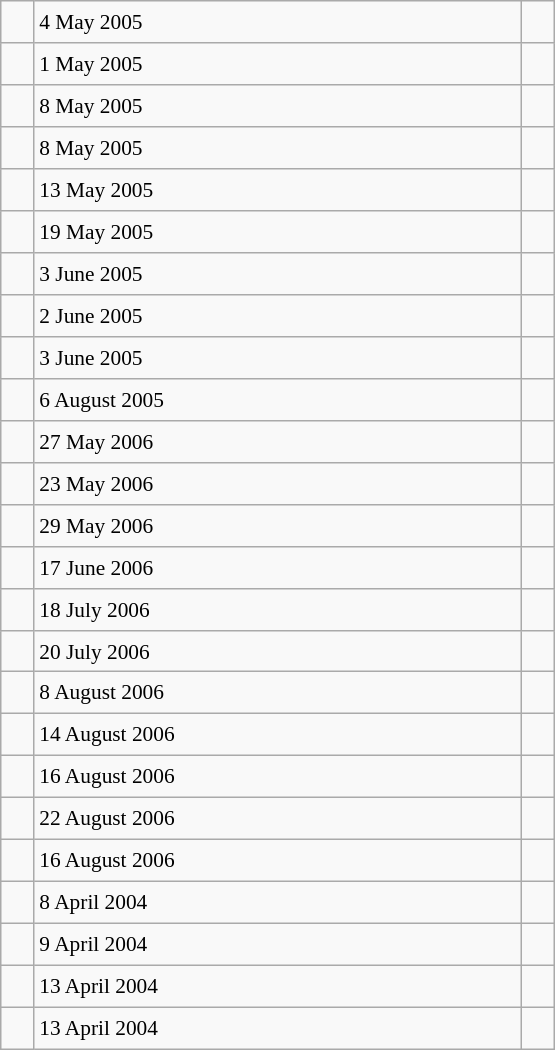<table class="wikitable" style="font-size: 89%; float: left; width: 26em; margin-right: 1em; height: 700px">
<tr>
<td></td>
<td>4 May 2005</td>
<td></td>
</tr>
<tr>
<td></td>
<td>1 May 2005</td>
<td></td>
</tr>
<tr>
<td></td>
<td>8 May 2005</td>
<td></td>
</tr>
<tr>
<td></td>
<td>8 May 2005</td>
<td></td>
</tr>
<tr>
<td></td>
<td>13 May 2005</td>
<td></td>
</tr>
<tr>
<td></td>
<td>19 May 2005</td>
<td></td>
</tr>
<tr>
<td></td>
<td>3 June 2005</td>
<td></td>
</tr>
<tr>
<td></td>
<td>2 June 2005</td>
<td></td>
</tr>
<tr>
<td></td>
<td>3 June 2005</td>
<td></td>
</tr>
<tr>
<td></td>
<td>6 August 2005</td>
<td></td>
</tr>
<tr>
<td></td>
<td>27 May 2006</td>
<td></td>
</tr>
<tr>
<td></td>
<td>23 May 2006</td>
<td></td>
</tr>
<tr>
<td></td>
<td>29 May 2006</td>
<td></td>
</tr>
<tr>
<td></td>
<td>17 June 2006</td>
<td></td>
</tr>
<tr>
<td></td>
<td>18 July 2006</td>
<td></td>
</tr>
<tr>
<td></td>
<td>20 July 2006</td>
<td></td>
</tr>
<tr>
<td></td>
<td>8 August 2006</td>
<td></td>
</tr>
<tr>
<td></td>
<td>14 August 2006</td>
<td></td>
</tr>
<tr>
<td></td>
<td>16 August 2006</td>
<td></td>
</tr>
<tr>
<td></td>
<td>22 August 2006</td>
<td></td>
</tr>
<tr>
<td></td>
<td>16 August 2006</td>
<td></td>
</tr>
<tr>
<td></td>
<td>8 April 2004</td>
<td></td>
</tr>
<tr>
<td></td>
<td>9 April 2004</td>
<td></td>
</tr>
<tr>
<td></td>
<td>13 April 2004</td>
<td></td>
</tr>
<tr>
<td></td>
<td>13 April 2004</td>
<td></td>
</tr>
</table>
